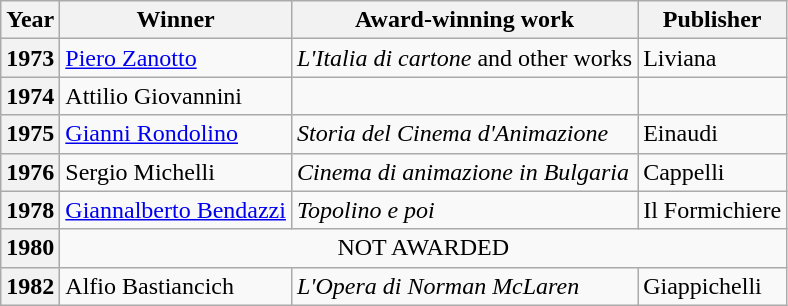<table class="wikitable sortable">
<tr>
<th>Year</th>
<th>Winner</th>
<th>Award-winning work</th>
<th>Publisher</th>
</tr>
<tr>
<th>1973</th>
<td><a href='#'>Piero Zanotto</a></td>
<td><em>L'Italia di cartone</em> and other works</td>
<td>Liviana</td>
</tr>
<tr>
<th>1974</th>
<td>Attilio Giovannini</td>
<td></td>
<td></td>
</tr>
<tr>
<th>1975</th>
<td><a href='#'>Gianni Rondolino</a></td>
<td><em>Storia del Cinema d'Animazione</em></td>
<td>Einaudi</td>
</tr>
<tr>
<th>1976</th>
<td>Sergio Michelli</td>
<td><em>Cinema di animazione in Bulgaria</em></td>
<td>Cappelli</td>
</tr>
<tr>
<th>1978</th>
<td><a href='#'>Giannalberto Bendazzi</a></td>
<td><em>Topolino e poi</em></td>
<td>Il Formichiere</td>
</tr>
<tr>
<th>1980</th>
<td colspan = 3 align=center>NOT AWARDED</td>
</tr>
<tr>
<th>1982</th>
<td>Alfio Bastiancich</td>
<td><em>L'Opera di Norman McLaren</em></td>
<td>Giappichelli</td>
</tr>
</table>
